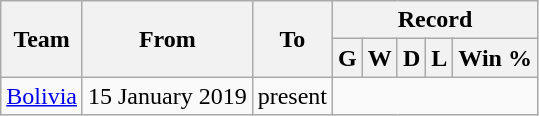<table class="wikitable" style="text-align: center">
<tr>
<th rowspan="2">Team</th>
<th rowspan="2">From</th>
<th rowspan="2">To</th>
<th colspan="5">Record</th>
</tr>
<tr>
<th>G</th>
<th>W</th>
<th>D</th>
<th>L</th>
<th>Win %</th>
</tr>
<tr>
<td align=left><a href='#'>Bolivia</a></td>
<td align=left>15 January 2019</td>
<td align=left>present<br></td>
</tr>
</table>
